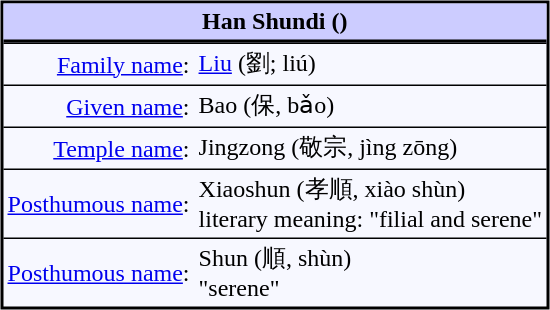<table cellpadding=3px cellspacing=0px bgcolor=#f7f8ff style="float:right; border:2px solid; margin:5px;">
<tr>
<th align=center style="background:#ccf; border-bottom:2px solid" colspan=2><strong>Han Shundi</strong> ()</th>
</tr>
<tr>
<td align=right style="border-top:1px solid"><a href='#'>Family name</a>:</td>
<td style="border-top:1px solid"><a href='#'>Liu</a> (劉; liú)</td>
</tr>
<tr>
<td align=right style="border-top:1px solid"><a href='#'>Given name</a>:</td>
<td style="border-top:1px solid">Bao (保, bǎo)</td>
</tr>
<tr>
<td align=right style="border-top:1px solid"><a href='#'>Temple name</a>:</td>
<td style="border-top:1px solid">Jingzong (敬宗, jìng zōng)</td>
</tr>
<tr>
<td align=center style="border-top:1px solid"><a href='#'>Posthumous name</a>:<br></td>
<td style="border-top:1px solid">Xiaoshun (孝順, xiào shùn)<br>literary meaning: "filial and serene"</td>
</tr>
<tr>
<td align=center style="border-top:1px solid"><a href='#'>Posthumous name</a>:<br></td>
<td style="border-top:1px solid">Shun (順, shùn)<br>"serene"</td>
</tr>
<tr>
</tr>
</table>
